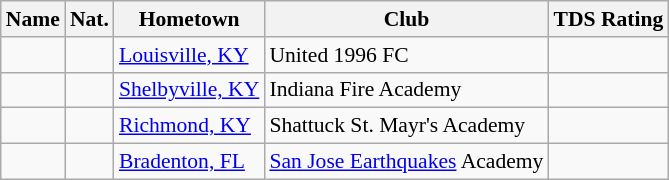<table class="wikitable" style="font-size:90%;" border="1">
<tr>
<th>Name</th>
<th>Nat.</th>
<th>Hometown</th>
<th>Club</th>
<th>TDS Rating</th>
</tr>
<tr>
<td></td>
<td></td>
<td><a href='#'>Louisville, KY</a></td>
<td>United 1996 FC</td>
<td></td>
</tr>
<tr>
<td></td>
<td></td>
<td><a href='#'>Shelbyville, KY</a></td>
<td>Indiana Fire Academy</td>
<td></td>
</tr>
<tr>
<td></td>
<td></td>
<td><a href='#'>Richmond, KY</a></td>
<td>Shattuck St. Mayr's Academy</td>
<td></td>
</tr>
<tr>
<td></td>
<td></td>
<td><a href='#'>Bradenton, FL</a></td>
<td><a href='#'>San Jose Earthquakes</a> Academy</td>
<td></td>
</tr>
</table>
